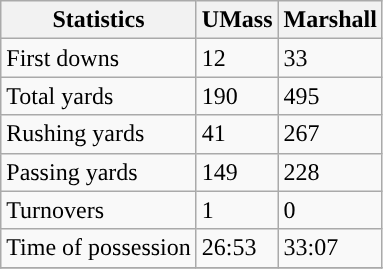<table class="wikitable">
<tr>
<th>Statistics</th>
<th>UMass</th>
<th>Marshall</th>
</tr>
<tr>
<td>First downs</td>
<td>12</td>
<td>33</td>
</tr>
<tr>
<td>Total yards</td>
<td>190</td>
<td>495</td>
</tr>
<tr>
<td>Rushing yards</td>
<td>41</td>
<td>267</td>
</tr>
<tr>
<td>Passing yards</td>
<td>149</td>
<td>228</td>
</tr>
<tr>
<td>Turnovers</td>
<td>1</td>
<td>0</td>
</tr>
<tr>
<td>Time of possession</td>
<td>26:53</td>
<td>33:07</td>
</tr>
<tr>
</tr>
</table>
